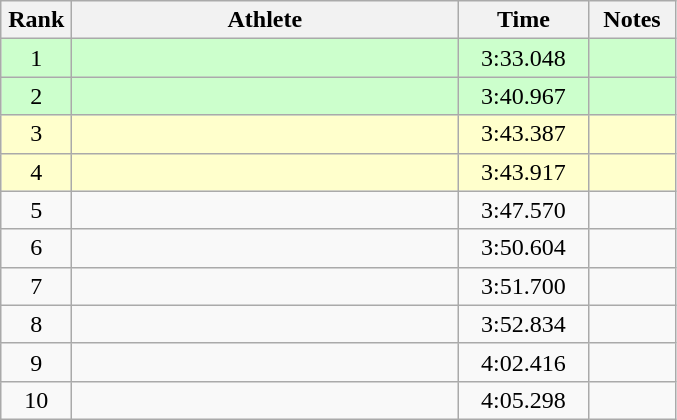<table class=wikitable style="text-align:center">
<tr>
<th width=40>Rank</th>
<th width=250>Athlete</th>
<th width=80>Time</th>
<th width=50>Notes</th>
</tr>
<tr bgcolor="ccffcc">
<td>1</td>
<td align=left></td>
<td>3:33.048</td>
<td></td>
</tr>
<tr bgcolor="ccffcc">
<td>2</td>
<td align=left></td>
<td>3:40.967</td>
<td></td>
</tr>
<tr bgcolor=ffffcc>
<td>3</td>
<td align=left></td>
<td>3:43.387</td>
<td></td>
</tr>
<tr bgcolor=ffffcc>
<td>4</td>
<td align=left></td>
<td>3:43.917</td>
<td></td>
</tr>
<tr>
<td>5</td>
<td align=left></td>
<td>3:47.570</td>
<td></td>
</tr>
<tr>
<td>6</td>
<td align=left></td>
<td>3:50.604</td>
<td></td>
</tr>
<tr>
<td>7</td>
<td align=left></td>
<td>3:51.700</td>
<td></td>
</tr>
<tr>
<td>8</td>
<td align=left></td>
<td>3:52.834</td>
<td></td>
</tr>
<tr>
<td>9</td>
<td align=left></td>
<td>4:02.416</td>
<td></td>
</tr>
<tr>
<td>10</td>
<td align=left></td>
<td>4:05.298</td>
<td></td>
</tr>
</table>
